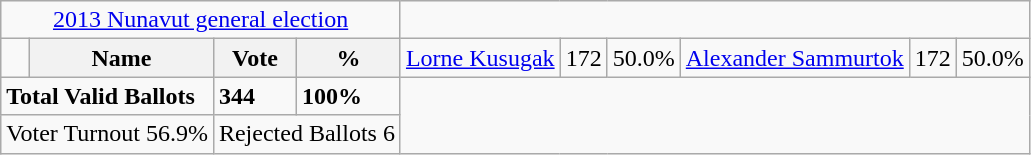<table class="wikitable">
<tr>
<td colspan=4 align=center><a href='#'>2013 Nunavut general election</a></td>
</tr>
<tr>
<td></td>
<th><strong>Name </strong></th>
<th><strong>Vote</strong></th>
<th><strong>%</strong><br></th>
<td><a href='#'>Lorne Kusugak</a></td>
<td>172</td>
<td>50.0%<br></td>
<td><a href='#'>Alexander Sammurtok</a></td>
<td>172</td>
<td>50.0%</td>
</tr>
<tr>
<td colspan=2><strong>Total Valid Ballots</strong></td>
<td><strong>344</strong></td>
<td><strong>100%</strong></td>
</tr>
<tr>
<td colspan=2 align=center>Voter Turnout 56.9%</td>
<td colspan=2 align=center>Rejected Ballots 6</td>
</tr>
</table>
